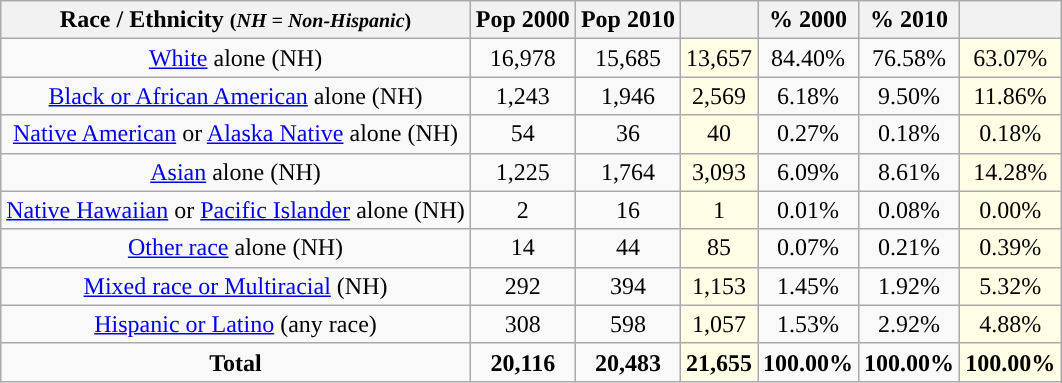<table class="wikitable" style="text-align:center;">
<tr>
<th>Race / Ethnicity <small>(<em>NH = Non-Hispanic</em>)</small></th>
<th>Pop 2000</th>
<th>Pop 2010</th>
<th></th>
<th>% 2000</th>
<th>% 2010</th>
<th></th>
</tr>
<tr>
<td><a href='#'>White</a> alone (NH)</td>
<td>16,978</td>
<td>15,685</td>
<td style='background: #ffffe6;'>13,657</td>
<td>84.40%</td>
<td>76.58%</td>
<td style='background: #ffffe6;'>63.07%</td>
</tr>
<tr>
<td><a href='#'>Black or African American</a> alone (NH)</td>
<td>1,243</td>
<td>1,946</td>
<td style='background: #ffffe6;'>2,569</td>
<td>6.18%</td>
<td>9.50%</td>
<td style='background: #ffffe6;'>11.86%</td>
</tr>
<tr>
<td><a href='#'>Native American</a> or <a href='#'>Alaska Native</a> alone (NH)</td>
<td>54</td>
<td>36</td>
<td style='background: #ffffe6;'>40</td>
<td>0.27%</td>
<td>0.18%</td>
<td style='background: #ffffe6;'>0.18%</td>
</tr>
<tr>
<td><a href='#'>Asian</a> alone (NH)</td>
<td>1,225</td>
<td>1,764</td>
<td style='background: #ffffe6;'>3,093</td>
<td>6.09%</td>
<td>8.61%</td>
<td style='background: #ffffe6;'>14.28%</td>
</tr>
<tr>
<td><a href='#'>Native Hawaiian</a> or <a href='#'>Pacific Islander</a> alone (NH)</td>
<td>2</td>
<td>16</td>
<td style='background: #ffffe6;'>1</td>
<td>0.01%</td>
<td>0.08%</td>
<td style='background: #ffffe6;'>0.00%</td>
</tr>
<tr>
<td><a href='#'>Other race</a> alone (NH)</td>
<td>14</td>
<td>44</td>
<td style='background: #ffffe6;'>85</td>
<td>0.07%</td>
<td>0.21%</td>
<td style='background: #ffffe6;'>0.39%</td>
</tr>
<tr>
<td><a href='#'>Mixed race or Multiracial</a> (NH)</td>
<td>292</td>
<td>394</td>
<td style='background: #ffffe6;'>1,153</td>
<td>1.45%</td>
<td>1.92%</td>
<td style='background: #ffffe6;'>5.32%</td>
</tr>
<tr>
<td><a href='#'>Hispanic or Latino</a> (any race)</td>
<td>308</td>
<td>598</td>
<td style='background: #ffffe6;'>1,057</td>
<td>1.53%</td>
<td>2.92%</td>
<td style='background: #ffffe6;'>4.88%</td>
</tr>
<tr>
<td><strong>Total</strong></td>
<td><strong>20,116</strong></td>
<td><strong>20,483</strong></td>
<td style='background: #ffffe6;'><strong>21,655</strong></td>
<td><strong>100.00%</strong></td>
<td><strong>100.00%</strong></td>
<td style='background: #ffffe6;'><strong>100.00%</strong></td>
</tr>
</table>
